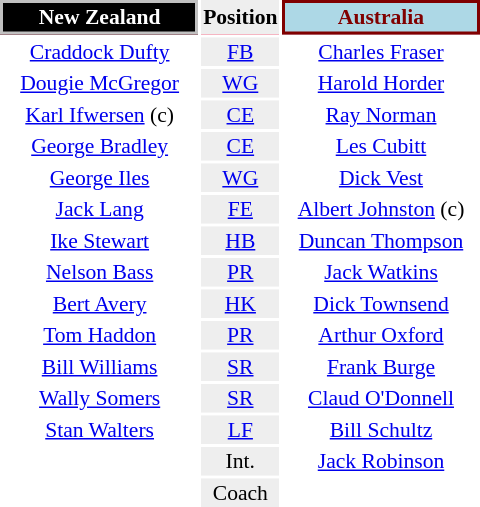<table align=right style="font-size:90%; margin-left:1em">
<tr bgcolor=#FF0033>
<th align="centre" width="126" style="border: 2px solid silver; background: Black; color: white">New Zealand</th>
<th align="center" style="background: #eeeeee; color: black">Position</th>
<th align="centre" width="126" style="border: 2px solid maroon; background: lightblue; color: maroon">Australia</th>
</tr>
<tr>
<td align="center"><a href='#'>Craddock Dufty</a></td>
<td align="center" style="background: #eeeeee"><a href='#'>FB</a></td>
<td align="center"><a href='#'>Charles Fraser</a></td>
</tr>
<tr>
<td align="center"><a href='#'>Dougie McGregor</a></td>
<td align="center" style="background: #eeeeee"><a href='#'>WG</a></td>
<td align="center"><a href='#'>Harold Horder</a></td>
</tr>
<tr>
<td align="center"><a href='#'>Karl Ifwersen</a> (c)</td>
<td align="center" style="background: #eeeeee"><a href='#'>CE</a></td>
<td align="center"><a href='#'>Ray Norman</a></td>
</tr>
<tr>
<td align="center"><a href='#'>George Bradley</a></td>
<td align="center" style="background: #eeeeee"><a href='#'>CE</a></td>
<td align="center"><a href='#'>Les Cubitt</a></td>
</tr>
<tr>
<td align="center"><a href='#'>George Iles</a></td>
<td align="center" style="background: #eeeeee"><a href='#'>WG</a></td>
<td align="center"><a href='#'>Dick Vest</a></td>
</tr>
<tr>
<td align="center"><a href='#'>Jack Lang</a></td>
<td align="center" style="background: #eeeeee"><a href='#'>FE</a></td>
<td align="center"><a href='#'>Albert Johnston</a> (c)</td>
</tr>
<tr>
<td align="center"><a href='#'>Ike Stewart</a></td>
<td align="center" style="background: #eeeeee"><a href='#'>HB</a></td>
<td align="center"><a href='#'>Duncan Thompson</a></td>
</tr>
<tr>
<td align="center"><a href='#'>Nelson Bass</a></td>
<td align="center" style="background: #eeeeee"><a href='#'>PR</a></td>
<td align="center"><a href='#'>Jack Watkins</a></td>
</tr>
<tr>
<td align="center"><a href='#'>Bert Avery</a></td>
<td align="center" style="background: #eeeeee"><a href='#'>HK</a></td>
<td align="center"><a href='#'>Dick Townsend</a></td>
</tr>
<tr>
<td align="center"><a href='#'>Tom Haddon</a></td>
<td align="center" style="background: #eeeeee"><a href='#'>PR</a></td>
<td align="center"><a href='#'>Arthur Oxford</a></td>
</tr>
<tr>
<td align="center"><a href='#'>Bill Williams</a></td>
<td align="center" style="background: #eeeeee"><a href='#'>SR</a></td>
<td align="center"><a href='#'>Frank Burge</a></td>
</tr>
<tr>
<td align="center"><a href='#'>Wally Somers</a></td>
<td align="center" style="background: #eeeeee"><a href='#'>SR</a></td>
<td align="center"><a href='#'>Claud O'Donnell</a></td>
</tr>
<tr>
<td align="center"><a href='#'>Stan Walters</a></td>
<td align="center" style="background: #eeeeee"><a href='#'>LF</a></td>
<td align="center"><a href='#'>Bill Schultz</a></td>
</tr>
<tr>
<td align="center"></td>
<td align="center" style="background: #eeeeee">Int.</td>
<td align="center"><a href='#'>Jack Robinson</a></td>
</tr>
<tr>
<td align="center"></td>
<td align="center" style="background: #eeeeee">Coach</td>
<td align="center"></td>
</tr>
</table>
